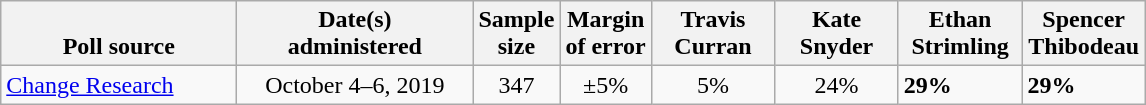<table class="wikitable">
<tr valign= bottom>
<th style="width:150px;">Poll source</th>
<th style="width:150px;">Date(s)<br>administered</th>
<th>Sample<br>size</th>
<th>Margin<br>of error</th>
<th style="width:75px;">Travis<br>Curran</th>
<th style="width:75px;">Kate<br>Snyder</th>
<th style="width:75px;">Ethan<br>Strimling</th>
<th style="width:75px;">Spencer<br>Thibodeau</th>
</tr>
<tr>
<td><a href='#'>Change Research</a></td>
<td align=center>October 4–6, 2019</td>
<td align=center>347</td>
<td align=center>±5%</td>
<td align=center>5%</td>
<td align=center>24%</td>
<td><strong>29%</strong></td>
<td><strong>29%</strong></td>
</tr>
</table>
